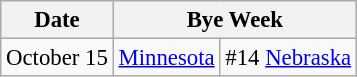<table class="wikitable" style="font-size:95%;">
<tr>
<th>Date</th>
<th colspan="2">Bye Week</th>
</tr>
<tr>
<td>October 15</td>
<td><a href='#'>Minnesota</a></td>
<td>#14 <a href='#'>Nebraska</a></td>
</tr>
</table>
